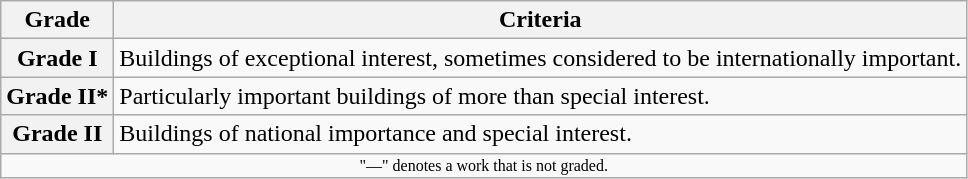<table class="wikitable" border="1">
<tr>
<th>Grade</th>
<th>Criteria</th>
</tr>
<tr>
<th>Grade I</th>
<td>Buildings of exceptional interest, sometimes considered to be internationally important.</td>
</tr>
<tr>
<th>Grade II*</th>
<td>Particularly important buildings of more than special interest.</td>
</tr>
<tr>
<th>Grade II</th>
<td>Buildings of national importance and special interest.</td>
</tr>
<tr>
<td align="center" colspan="14" style="font-size: 8pt">"—" denotes a work that is not graded.</td>
</tr>
</table>
